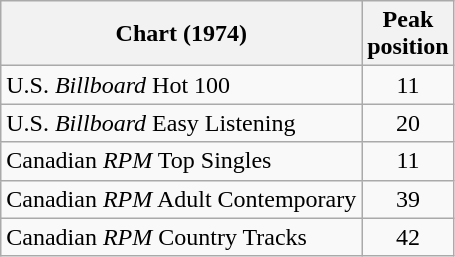<table class="wikitable sortable">
<tr>
<th>Chart (1974)</th>
<th>Peak<br>position</th>
</tr>
<tr>
<td>U.S. <em>Billboard</em> Hot 100</td>
<td style="text-align:center;">11</td>
</tr>
<tr>
<td>U.S. <em>Billboard</em> Easy Listening</td>
<td style="text-align:center;">20</td>
</tr>
<tr>
<td>Canadian <em>RPM</em> Top Singles</td>
<td style="text-align:center;">11</td>
</tr>
<tr>
<td>Canadian <em>RPM</em> Adult Contemporary</td>
<td style="text-align:center;">39</td>
</tr>
<tr>
<td>Canadian <em>RPM</em> Country Tracks</td>
<td style="text-align:center;">42</td>
</tr>
</table>
